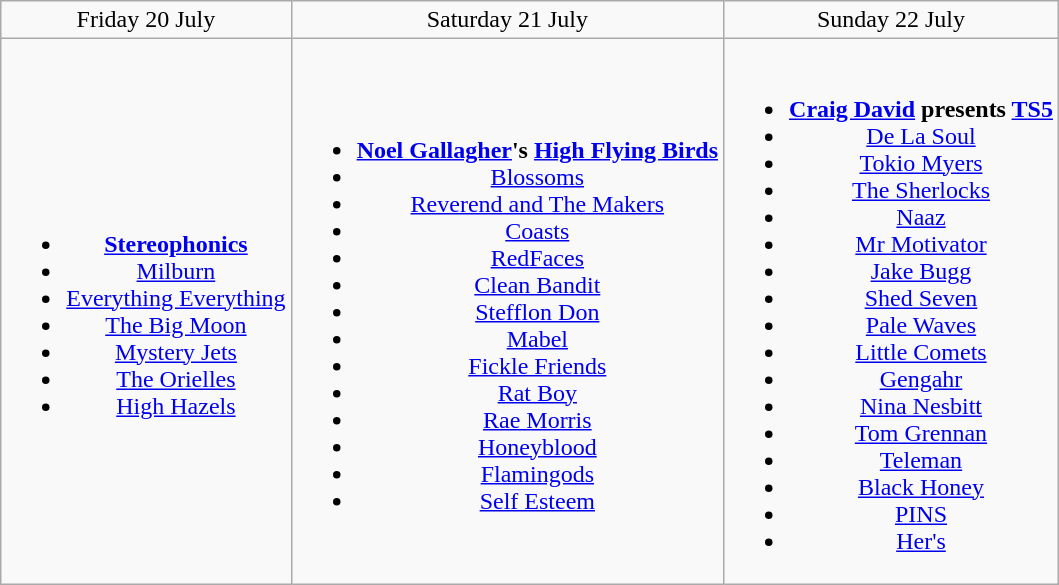<table class="wikitable" style="text-align:center;">
<tr>
<td>Friday 20 July</td>
<td>Saturday 21 July</td>
<td>Sunday 22 July</td>
</tr>
<tr>
<td><br><ul><li><strong><a href='#'>Stereophonics</a></strong></li><li><a href='#'>Milburn</a></li><li><a href='#'>Everything Everything</a></li><li><a href='#'>The Big Moon</a></li><li><a href='#'>Mystery Jets</a></li><li><a href='#'>The Orielles</a></li><li><a href='#'>High Hazels</a></li></ul></td>
<td><br><ul><li><strong><a href='#'>Noel Gallagher</a>'s <a href='#'>High Flying Birds</a></strong></li><li><a href='#'>Blossoms</a></li><li><a href='#'>Reverend and The Makers</a></li><li><a href='#'>Coasts</a></li><li><a href='#'>RedFaces</a></li><li><a href='#'>Clean Bandit</a></li><li><a href='#'>Stefflon Don</a></li><li><a href='#'>Mabel</a></li><li><a href='#'>Fickle Friends</a></li><li><a href='#'>Rat Boy</a></li><li><a href='#'>Rae Morris</a></li><li><a href='#'>Honeyblood</a></li><li><a href='#'>Flamingods</a></li><li><a href='#'>Self Esteem</a></li></ul></td>
<td><br><ul><li><strong><a href='#'>Craig David</a> presents <a href='#'>TS5</a></strong></li><li><a href='#'>De La Soul</a></li><li><a href='#'>Tokio Myers</a></li><li><a href='#'>The Sherlocks</a></li><li><a href='#'>Naaz</a></li><li><a href='#'>Mr Motivator</a></li><li><a href='#'>Jake Bugg</a></li><li><a href='#'>Shed Seven</a></li><li><a href='#'>Pale Waves</a></li><li><a href='#'>Little Comets</a></li><li><a href='#'>Gengahr</a></li><li><a href='#'>Nina Nesbitt</a></li><li><a href='#'>Tom Grennan</a></li><li><a href='#'>Teleman</a></li><li><a href='#'>Black Honey</a></li><li><a href='#'>PINS</a></li><li><a href='#'>Her's</a></li></ul></td>
</tr>
</table>
